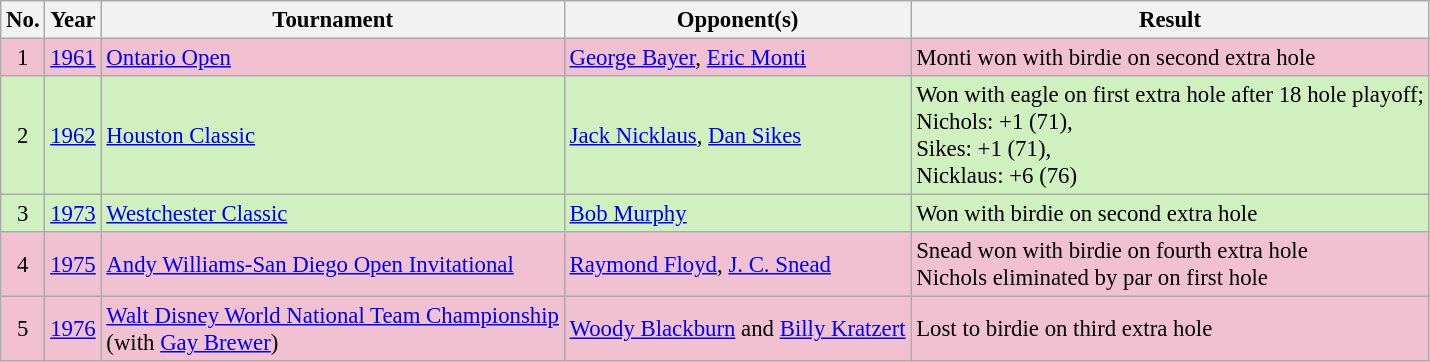<table class="wikitable" style="font-size:95%;">
<tr>
<th>No.</th>
<th>Year</th>
<th>Tournament</th>
<th>Opponent(s)</th>
<th>Result</th>
</tr>
<tr style="background:#F2C1D1;">
<td align=center>1</td>
<td><a href='#'>1961</a></td>
<td><a href='#'>Ontario Open</a></td>
<td> <a href='#'>George Bayer</a>,  <a href='#'>Eric Monti</a></td>
<td>Monti won with birdie on second extra hole</td>
</tr>
<tr style="background:#D0F0C0;">
<td align=center>2</td>
<td><a href='#'>1962</a></td>
<td><a href='#'>Houston Classic</a></td>
<td> <a href='#'>Jack Nicklaus</a>,  <a href='#'>Dan Sikes</a></td>
<td>Won with eagle on first extra hole after 18 hole playoff;<br>Nichols: +1 (71),<br>Sikes: +1 (71),<br>Nicklaus: +6 (76)</td>
</tr>
<tr style="background:#D0F0C0;">
<td align=center>3</td>
<td><a href='#'>1973</a></td>
<td><a href='#'>Westchester Classic</a></td>
<td> <a href='#'>Bob Murphy</a></td>
<td>Won with birdie on second extra hole</td>
</tr>
<tr style="background:#F2C1D1;">
<td align=center>4</td>
<td><a href='#'>1975</a></td>
<td><a href='#'>Andy Williams-San Diego Open Invitational</a></td>
<td> <a href='#'>Raymond Floyd</a>,  <a href='#'>J. C. Snead</a></td>
<td>Snead won with birdie on fourth extra hole<br>Nichols eliminated by par on first hole</td>
</tr>
<tr style="background:#F2C1D1;">
<td align=center>5</td>
<td><a href='#'>1976</a></td>
<td><a href='#'>Walt Disney World National Team Championship</a><br>(with  <a href='#'>Gay Brewer</a>)</td>
<td> <a href='#'>Woody Blackburn</a> and  <a href='#'>Billy Kratzert</a></td>
<td>Lost to birdie on third extra hole</td>
</tr>
</table>
